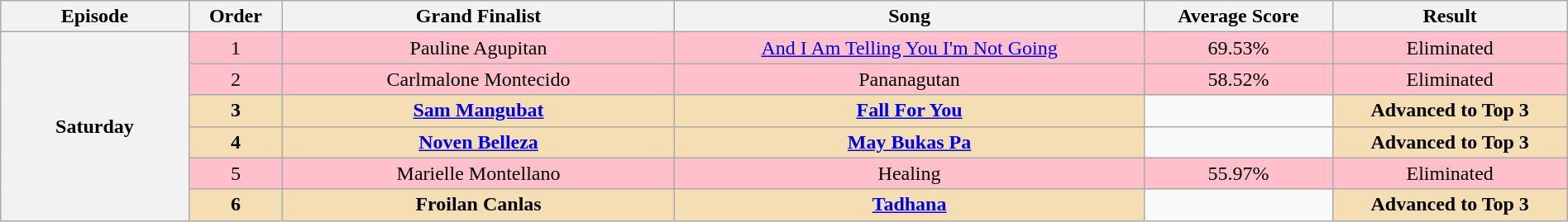<table class="wikitable" style="text-align:center; width:100%; font-size:100%">
<tr>
<th width="12%">Episode</th>
<th width="6%">Order</th>
<th width="25%">Grand Finalist</th>
<th width="30%">Song</th>
<th width="12%">Average Score</th>
<th width="15%">Result</th>
</tr>
<tr>
<th rowspan="6">Saturday<br></th>
<td style="background-color:Pink;">1</td>
<td style="background-color:Pink;">Pauline Agupitan</td>
<td style="background-color:Pink;"><a href='#'>And I Am Telling You I'm Not Going</a></td>
<td style="background-color:Pink;">69.53%</td>
<td style="background-color:Pink;">Eliminated</td>
</tr>
<tr>
<td style="background-color:Pink;">2</td>
<td style="background-color:Pink;">Carlmalone Montecido</td>
<td style="background-color:Pink;">Pananagutan</td>
<td style="background-color:Pink;">58.52%</td>
<td style="background-color:Pink;">Eliminated</td>
</tr>
<tr>
<td style="background-color:#F5DEB3;"><strong>3</strong></td>
<td style="background-color:#F5DEB3;"><strong><a href='#'>Sam Mangubat</a></strong></td>
<td style="background-color:#F5DEB3;"><a href='#'><strong>Fall For You</strong></a></td>
<td></td>
<td style="background-color:#F5DEB3;"><strong>Advanced to Top 3</strong></td>
</tr>
<tr>
<td style="background-color:#F5DEB3;"><strong>4</strong></td>
<td style="background-color:#F5DEB3;"><strong><a href='#'>Noven Belleza</a></strong></td>
<td style="background-color:#F5DEB3;"><a href='#'><strong>May Bukas Pa</strong></a></td>
<td></td>
<td style="background-color:#F5DEB3;"><strong>Advanced to Top 3</strong></td>
</tr>
<tr>
<td style="background-color:Pink;">5</td>
<td style="background-color:Pink;">Marielle Montellano</td>
<td style="background-color:Pink;">Healing</td>
<td style="background-color:Pink;">55.97%</td>
<td style="background-color:Pink;">Eliminated</td>
</tr>
<tr>
<td style="background-color:#F5DEB3;"><strong>6</strong></td>
<td style="background-color:#F5DEB3;"><strong>Froilan Canlas</strong></td>
<td style="background-color:#F5DEB3;"><a href='#'><strong>Tadhana</strong></a></td>
<td></td>
<td style="background-color:#F5DEB3;"><strong>Advanced to Top 3</strong></td>
</tr>
</table>
